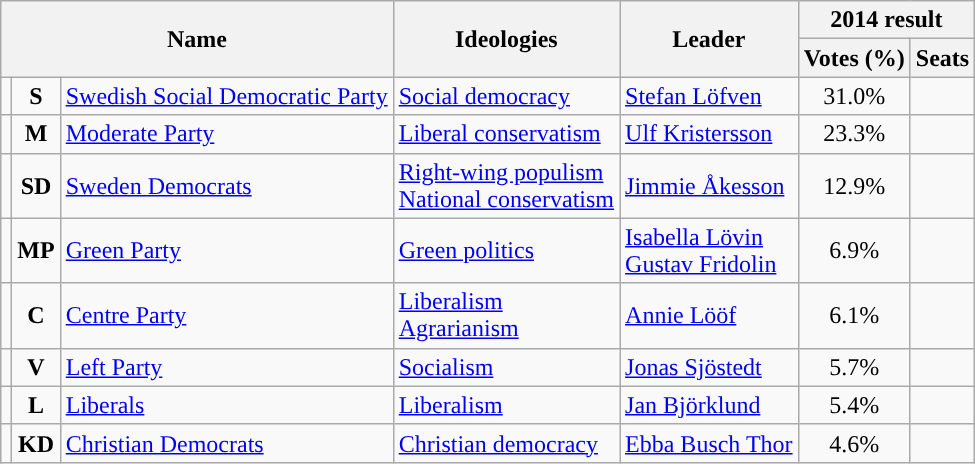<table class="wikitable">
<tr>
<th rowspan="2" colspan="3">Name</th>
<th rowspan="2">Ideologies</th>
<th rowspan="2">Leader</th>
<th colspan="2">2014 result</th>
</tr>
<tr>
<th>Votes (%)</th>
<th>Seats</th>
</tr>
<tr>
<td style="background:"></td>
<td style="text-align:center;"><strong>S</strong></td>
<td><a href='#'>Swedish Social Democratic Party</a><br></td>
<td><a href='#'>Social democracy</a></td>
<td><a href='#'>Stefan Löfven</a></td>
<td style="text-align:center;">31.0%</td>
<td></td>
</tr>
<tr>
<td style="background:"></td>
<td style="text-align:center;"><strong>M</strong></td>
<td><a href='#'>Moderate Party</a><br></td>
<td><a href='#'>Liberal conservatism</a></td>
<td><a href='#'>Ulf Kristersson</a></td>
<td style="text-align:center;">23.3%</td>
<td></td>
</tr>
<tr>
<td style="background:"></td>
<td style="text-align:center;"><strong>SD</strong></td>
<td><a href='#'>Sweden Democrats</a><br></td>
<td><a href='#'>Right-wing populism</a><br><a href='#'>National conservatism</a></td>
<td><a href='#'>Jimmie Åkesson</a></td>
<td style="text-align:center;">12.9%</td>
<td></td>
</tr>
<tr>
<td style="background:"></td>
<td style="text-align:center;"><strong>MP</strong></td>
<td><a href='#'>Green Party</a><br></td>
<td><a href='#'>Green politics</a></td>
<td><a href='#'>Isabella Lövin</a><br><a href='#'>Gustav Fridolin</a></td>
<td style="text-align:center;">6.9%</td>
<td></td>
</tr>
<tr>
<td style="background:"></td>
<td style="text-align:center;"><strong>C</strong></td>
<td><a href='#'>Centre Party</a><br></td>
<td><a href='#'>Liberalism</a><br><a href='#'>Agrarianism</a></td>
<td><a href='#'>Annie Lööf</a></td>
<td style="text-align:center;">6.1%</td>
<td></td>
</tr>
<tr>
<td style="background:"></td>
<td style="text-align:center;"><strong>V</strong></td>
<td><a href='#'>Left Party</a><br></td>
<td><a href='#'>Socialism</a></td>
<td><a href='#'>Jonas Sjöstedt</a></td>
<td style="text-align:center;">5.7%</td>
<td></td>
</tr>
<tr>
<td style="background:"></td>
<td style="text-align:center;"><strong>L</strong></td>
<td><a href='#'>Liberals</a><br></td>
<td><a href='#'>Liberalism</a></td>
<td><a href='#'>Jan Björklund</a></td>
<td style="text-align:center;">5.4%</td>
<td></td>
</tr>
<tr>
<td style="background:"></td>
<td style="text-align:center;"><strong>KD</strong></td>
<td><a href='#'>Christian Democrats</a><br></td>
<td><a href='#'>Christian democracy</a></td>
<td><a href='#'>Ebba Busch Thor</a></td>
<td style="text-align:center;">4.6%</td>
<td></td>
</tr>
</table>
